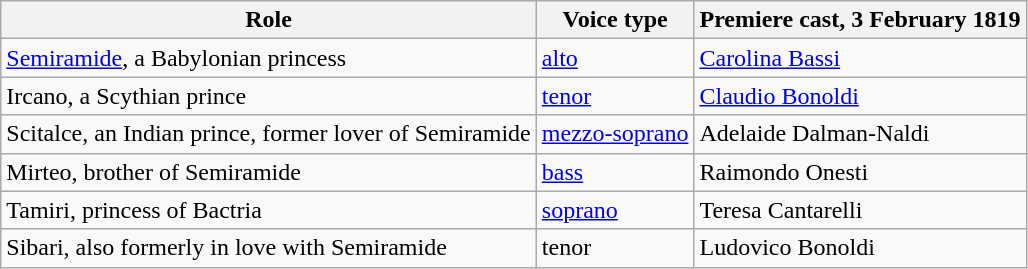<table class="wikitable">
<tr>
<th>Role</th>
<th>Voice type</th>
<th>Premiere cast, 3 February 1819</th>
</tr>
<tr>
<td><a href='#'>Semiramide</a>, a Babylonian princess</td>
<td><a href='#'>alto</a></td>
<td><a href='#'>Carolina Bassi</a></td>
</tr>
<tr>
<td>Ircano, a Scythian prince</td>
<td><a href='#'>tenor</a></td>
<td><a href='#'>Claudio Bonoldi</a></td>
</tr>
<tr>
<td>Scitalce, an Indian prince, former lover of Semiramide</td>
<td><a href='#'>mezzo-soprano</a></td>
<td>Adelaide Dalman-Naldi</td>
</tr>
<tr>
<td>Mirteo, brother of Semiramide</td>
<td><a href='#'>bass</a></td>
<td>Raimondo Onesti</td>
</tr>
<tr>
<td>Tamiri, princess of Bactria</td>
<td><a href='#'>soprano</a></td>
<td>Teresa Cantarelli</td>
</tr>
<tr>
<td>Sibari, also formerly in love with Semiramide</td>
<td>tenor</td>
<td>Ludovico Bonoldi</td>
</tr>
</table>
